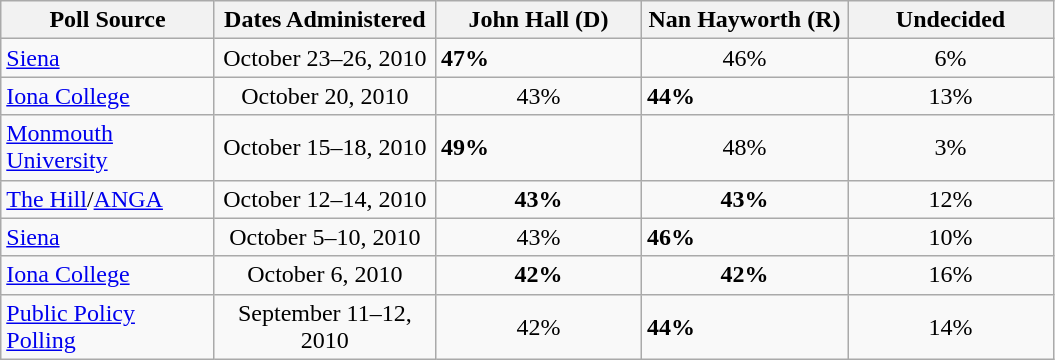<table class="wikitable">
<tr style="vertical-align:bottom;">
<th style="width:135px;">Poll Source</th>
<th style="width:140px;">Dates Administered</th>
<th style="width:130px;">John Hall (D)</th>
<th style="width:130px;">Nan Hayworth (R)</th>
<th style="width:130px;">Undecided</th>
</tr>
<tr>
<td><a href='#'>Siena</a></td>
<td style="text-align:center;">October 23–26, 2010</td>
<td><strong>47%</strong></td>
<td style="text-align:center;">46%</td>
<td style="text-align:center;">6%</td>
</tr>
<tr>
<td><a href='#'>Iona College</a></td>
<td style="text-align:center;">October 20, 2010</td>
<td style="text-align:center;">43%</td>
<td><strong>44%</strong></td>
<td style="text-align:center;">13%</td>
</tr>
<tr>
<td><a href='#'>Monmouth University</a></td>
<td style="text-align:center;">October 15–18, 2010</td>
<td><strong>49%</strong></td>
<td style="text-align:center;">48%</td>
<td style="text-align:center;">3%</td>
</tr>
<tr>
<td><a href='#'>The Hill</a>/<a href='#'>ANGA</a></td>
<td style="text-align:center;">October 12–14, 2010</td>
<td style="text-align:center;"><strong>43%</strong></td>
<td style="text-align:center;"><strong>43%</strong></td>
<td style="text-align:center;">12%</td>
</tr>
<tr>
<td><a href='#'>Siena</a></td>
<td style="text-align:center;">October 5–10, 2010</td>
<td style="text-align:center;">43%</td>
<td><strong>46%</strong></td>
<td style="text-align:center;">10%</td>
</tr>
<tr>
<td><a href='#'>Iona College</a></td>
<td style="text-align:center;">October 6, 2010</td>
<td style="text-align:center;"><strong>42%</strong></td>
<td style="text-align:center;"><strong>42%</strong></td>
<td style="text-align:center;">16%</td>
</tr>
<tr>
<td><a href='#'>Public Policy Polling</a></td>
<td style="text-align:center;">September 11–12, 2010</td>
<td style="text-align:center;">42%</td>
<td><strong>44%</strong></td>
<td style="text-align:center;">14%</td>
</tr>
</table>
